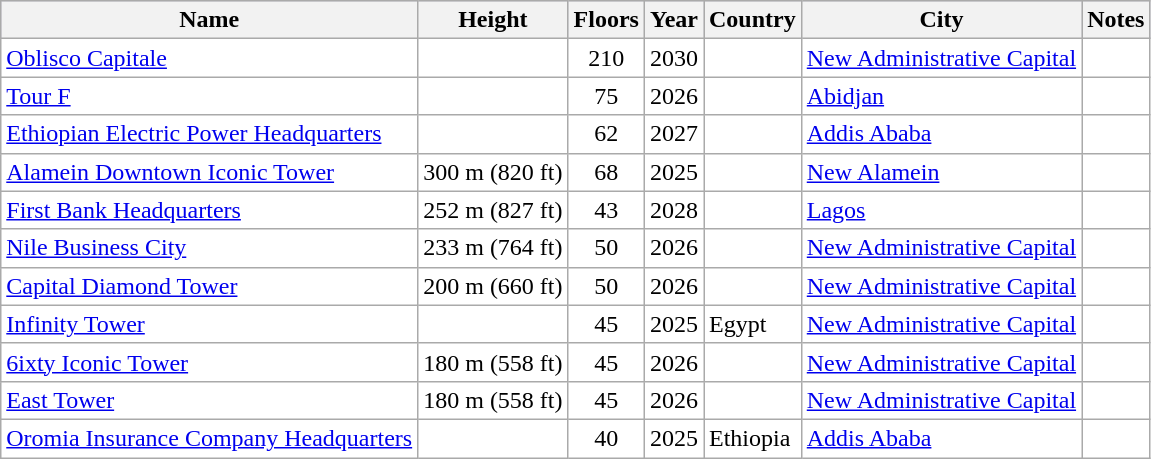<table class="wikitable sortable" style="border:#999; background:white;">
<tr style="background:#bdbbd7;">
<th><span>Name</span></th>
<th><span>Height</span></th>
<th><span>Floors</span></th>
<th><span>Year</span></th>
<th><span>Country</span></th>
<th><span>City</span></th>
<th class="unsortable"><span>Notes</span></th>
</tr>
<tr>
<td><a href='#'>Oblisco Capitale</a></td>
<td></td>
<td style="text-align:center;">210</td>
<td>2030</td>
<td></td>
<td><a href='#'>New Administrative Capital</a></td>
<td></td>
</tr>
<tr>
<td><a href='#'>Tour F</a></td>
<td></td>
<td style="text-align:center;">75</td>
<td>2026</td>
<td></td>
<td><a href='#'>Abidjan</a></td>
<td></td>
</tr>
<tr>
<td><a href='#'>Ethiopian Electric Power Headquarters</a></td>
<td></td>
<td style="text-align:center;">62</td>
<td>2027</td>
<td></td>
<td><a href='#'>Addis Ababa</a></td>
<td></td>
</tr>
<tr>
<td><a href='#'>Alamein Downtown Iconic Tower</a></td>
<td>300 m (820 ft)</td>
<td style="text-align:center;">68</td>
<td>2025</td>
<td></td>
<td><a href='#'>New Alamein</a></td>
<td></td>
</tr>
<tr>
<td><a href='#'>First Bank Headquarters</a></td>
<td>252 m (827 ft)</td>
<td style="text-align:center;">43</td>
<td>2028</td>
<td></td>
<td><a href='#'>Lagos</a></td>
<td></td>
</tr>
<tr>
<td><a href='#'>Nile Business City</a></td>
<td>233 m (764 ft)</td>
<td style="text-align:center;">50</td>
<td>2026</td>
<td></td>
<td><a href='#'>New Administrative Capital</a></td>
<td></td>
</tr>
<tr>
<td><a href='#'>Capital Diamond Tower</a></td>
<td>200 m (660 ft)</td>
<td style="text-align:center;">50</td>
<td>2026</td>
<td></td>
<td><a href='#'>New Administrative Capital</a></td>
<td></td>
</tr>
<tr>
<td><a href='#'>Infinity Tower</a></td>
<td></td>
<td style="text-align:center">45</td>
<td>2025</td>
<td> Egypt</td>
<td><a href='#'>New Administrative Capital</a></td>
<td></td>
</tr>
<tr>
<td><a href='#'>6ixty Iconic Tower</a></td>
<td>180 m (558 ft)</td>
<td style="text-align:center;">45</td>
<td>2026</td>
<td></td>
<td><a href='#'>New Administrative Capital</a></td>
<td></td>
</tr>
<tr>
<td><a href='#'>East Tower</a></td>
<td>180 m (558 ft)</td>
<td style="text-align:center;">45</td>
<td>2026</td>
<td></td>
<td><a href='#'>New Administrative Capital</a></td>
<td></td>
</tr>
<tr>
<td><a href='#'>Oromia Insurance Company Headquarters</a></td>
<td></td>
<td style="text-align:center;">40</td>
<td>2025</td>
<td> Ethiopia</td>
<td><a href='#'>Addis Ababa</a></td>
<td></td>
</tr>
</table>
